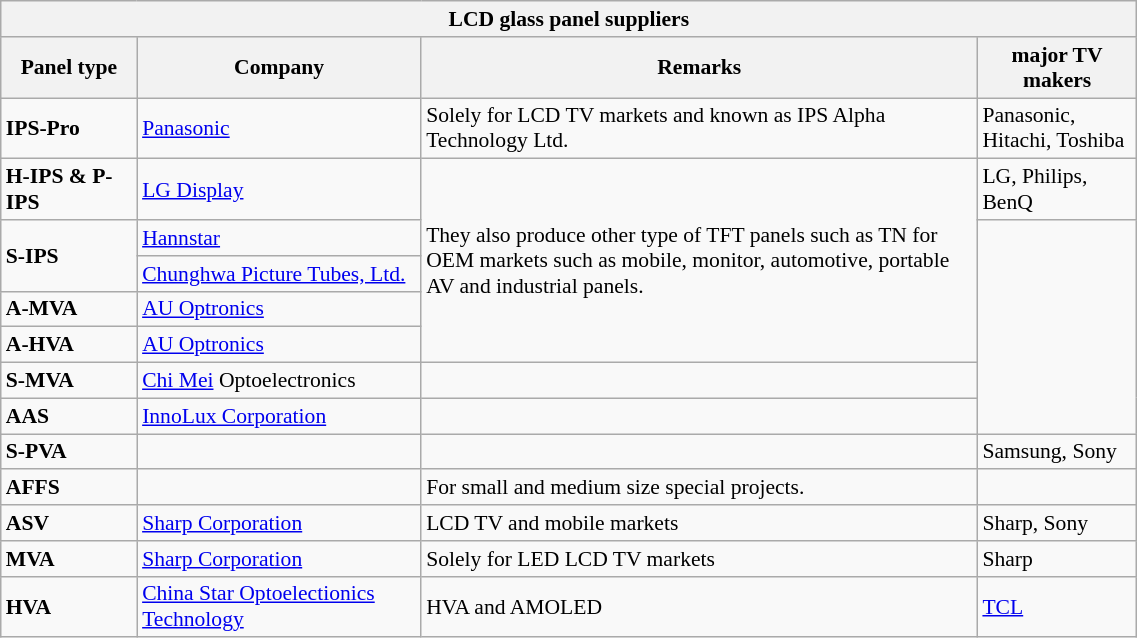<table class="wikitable"  style="font-size:90%; width:60%;">
<tr>
<th colspan="6">LCD glass panel suppliers</th>
</tr>
<tr>
<th style="width:12%;">Panel type</th>
<th style="width:25%;">Company</th>
<th>Remarks</th>
<th>major TV makers</th>
</tr>
<tr>
<td><strong>IPS-Pro</strong></td>
<td><a href='#'>Panasonic</a></td>
<td>Solely for LCD TV markets and known as IPS Alpha Technology Ltd.</td>
<td>Panasonic, Hitachi, Toshiba</td>
</tr>
<tr>
<td><strong>H-IPS & P-IPS</strong></td>
<td><a href='#'>LG Display</a></td>
<td rowspan="5">They also produce other type of TFT panels such as TN for OEM markets such as mobile, monitor, automotive, portable AV and industrial panels.</td>
<td>LG, Philips, BenQ</td>
</tr>
<tr>
<td rowspan="2"><strong>S-IPS</strong></td>
<td><a href='#'>Hannstar</a></td>
</tr>
<tr>
<td><a href='#'>Chunghwa Picture Tubes, Ltd.</a></td>
</tr>
<tr>
<td><strong>A-MVA</strong></td>
<td><a href='#'>AU Optronics</a></td>
</tr>
<tr>
<td><strong>A-HVA</strong></td>
<td><a href='#'>AU Optronics</a></td>
</tr>
<tr>
<td><strong>S-MVA</strong></td>
<td><a href='#'>Chi Mei</a> Optoelectronics</td>
<td></td>
</tr>
<tr>
<td><strong>AAS</strong></td>
<td><a href='#'>InnoLux Corporation</a></td>
<td></td>
</tr>
<tr>
<td><strong>S-PVA</strong></td>
<td></td>
<td></td>
<td>Samsung, Sony</td>
</tr>
<tr>
<td><strong>AFFS</strong></td>
<td></td>
<td>For small and medium size special projects.</td>
</tr>
<tr>
<td><strong>ASV</strong></td>
<td><a href='#'>Sharp Corporation</a></td>
<td>LCD TV and mobile markets</td>
<td>Sharp, Sony</td>
</tr>
<tr>
<td><strong>MVA</strong></td>
<td><a href='#'>Sharp Corporation</a></td>
<td>Solely for LED LCD TV markets</td>
<td>Sharp</td>
</tr>
<tr>
<td><strong>HVA</strong></td>
<td><a href='#'>China Star Optoelectionics Technology</a></td>
<td>HVA and AMOLED</td>
<td><a href='#'>TCL</a></td>
</tr>
</table>
